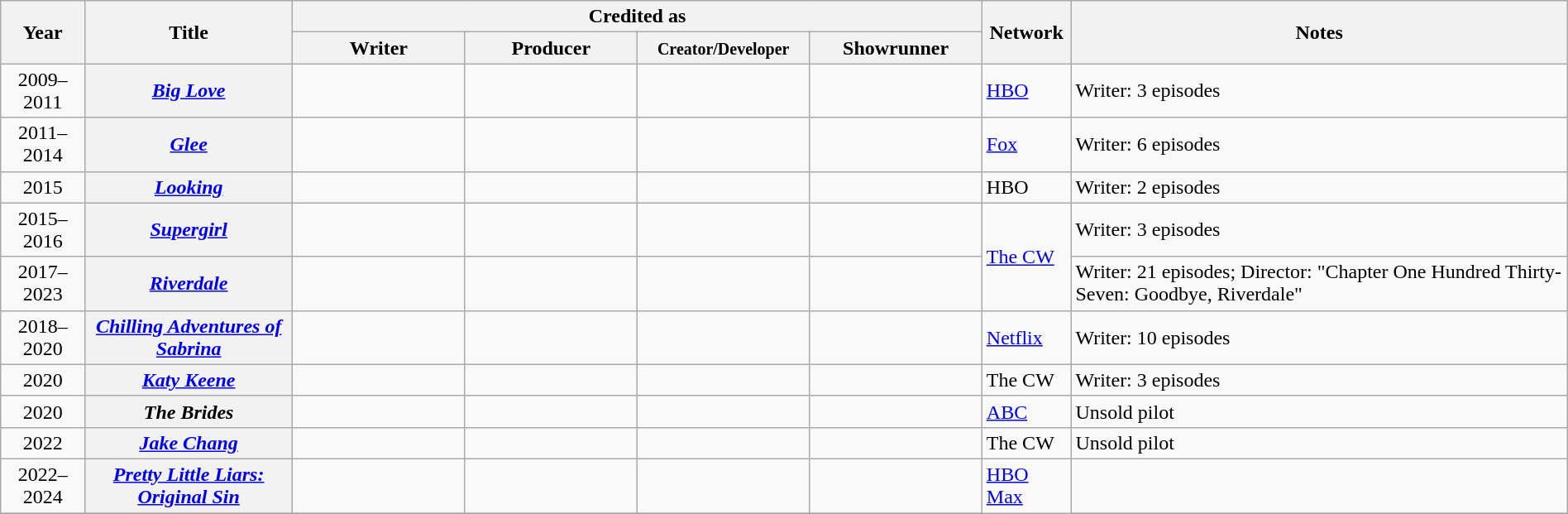<table class="wikitable plainrowheaders" style="margin-right:auto; margin-right:auto; width:100%;" style="text-align:center">
<tr>
<th rowspan="2">Year</th>
<th rowspan="2">Title</th>
<th colspan="4">Credited as</th>
<th rowspan="2">Network</th>
<th rowspan="2">Notes</th>
</tr>
<tr>
<th width="11%">Writer</th>
<th width="11%">Producer</th>
<th width="11%"><small>Creator/Developer</small></th>
<th width="11%">Showrunner</th>
</tr>
<tr>
<td style="text-align:center;">2009–2011</td>
<th scope="row"><em><a href='#'>Big Love</a></em></th>
<td></td>
<td></td>
<td></td>
<td></td>
<td><a href='#'>HBO</a></td>
<td>Writer: 3 episodes</td>
</tr>
<tr>
<td style="text-align:center;">2011–2014</td>
<th scope="row"><em><a href='#'>Glee</a></em></th>
<td></td>
<td></td>
<td></td>
<td></td>
<td><a href='#'>Fox</a></td>
<td>Writer: 6 episodes</td>
</tr>
<tr>
<td style="text-align:center;">2015</td>
<th scope="row"><em><a href='#'>Looking</a></em></th>
<td></td>
<td></td>
<td></td>
<td></td>
<td>HBO</td>
<td>Writer: 2 episodes</td>
</tr>
<tr>
<td style="text-align:center;">2015–2016</td>
<th scope="row"><em><a href='#'>Supergirl</a></em></th>
<td></td>
<td></td>
<td></td>
<td></td>
<td rowspan="2"><a href='#'>The CW</a></td>
<td>Writer: 3 episodes</td>
</tr>
<tr>
<td style="text-align:center;">2017–2023</td>
<th scope="row"><em><a href='#'>Riverdale</a></em></th>
<td></td>
<td></td>
<td></td>
<td></td>
<td>Writer: 21 episodes; Director: "Chapter One Hundred Thirty-Seven: Goodbye, Riverdale"</td>
</tr>
<tr>
<td style="text-align:center;">2018–2020</td>
<th scope="row"><em><a href='#'>Chilling Adventures of Sabrina</a></em></th>
<td></td>
<td></td>
<td></td>
<td></td>
<td><a href='#'>Netflix</a></td>
<td>Writer: 10 episodes</td>
</tr>
<tr>
<td style="text-align:center;">2020</td>
<th scope="row"><em><a href='#'>Katy Keene</a></em></th>
<td></td>
<td></td>
<td></td>
<td></td>
<td>The CW</td>
<td>Writer: 3 episodes</td>
</tr>
<tr>
<td style="text-align:center;">2020</td>
<th scope="row"><em>The Brides</em></th>
<td></td>
<td></td>
<td></td>
<td></td>
<td><a href='#'>ABC</a></td>
<td>Unsold pilot</td>
</tr>
<tr>
<td style="text-align:center;">2022</td>
<th scope="row"><em><a href='#'>Jake Chang</a></em></th>
<td></td>
<td></td>
<td></td>
<td></td>
<td>The CW</td>
<td>Unsold pilot</td>
</tr>
<tr>
<td style="text-align:center;">2022–2024</td>
<th scope="row"><em><a href='#'>Pretty Little Liars: Original Sin</a></em></th>
<td></td>
<td></td>
<td></td>
<td></td>
<td rowspan="2"><a href='#'>HBO Max</a></td>
<td></td>
</tr>
<tr>
</tr>
</table>
